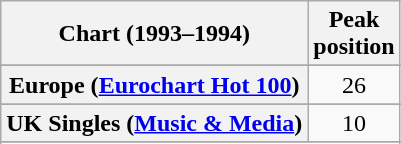<table class="wikitable sortable plainrowheaders" style="text-align:center">
<tr>
<th>Chart (1993–1994)</th>
<th>Peak<br>position</th>
</tr>
<tr>
</tr>
<tr>
</tr>
<tr>
<th scope="row">Europe (<a href='#'>Eurochart Hot 100</a>)</th>
<td>26</td>
</tr>
<tr>
</tr>
<tr>
</tr>
<tr>
</tr>
<tr>
</tr>
<tr>
</tr>
<tr>
<th scope="row">UK Singles (<a href='#'>Music & Media</a>)</th>
<td>10</td>
</tr>
<tr>
</tr>
<tr>
</tr>
</table>
